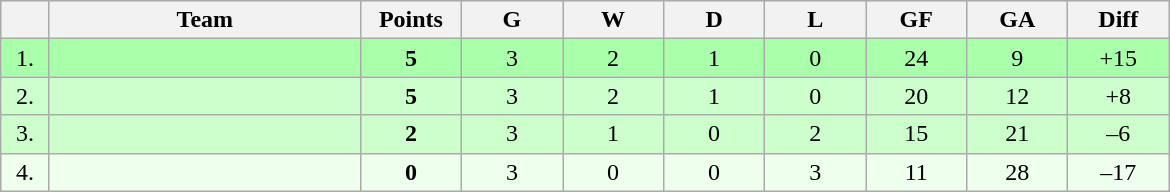<table class=wikitable style="text-align:center">
<tr bgcolor="#DCDCDC">
<th width="25"></th>
<th width="200">Team</th>
<th width="60">Points</th>
<th width="60">G</th>
<th width="60">W</th>
<th width="60">D</th>
<th width="60">L</th>
<th width="60">GF</th>
<th width="60">GA</th>
<th width="60">Diff</th>
</tr>
<tr bgcolor=#AAFFAA>
<td>1.</td>
<td align=left></td>
<td><strong>5</strong></td>
<td>3</td>
<td>2</td>
<td>1</td>
<td>0</td>
<td>24</td>
<td>9</td>
<td>+15</td>
</tr>
<tr bgcolor=#CCFFCC>
<td>2.</td>
<td align=left></td>
<td><strong>5</strong></td>
<td>3</td>
<td>2</td>
<td>1</td>
<td>0</td>
<td>20</td>
<td>12</td>
<td>+8</td>
</tr>
<tr bgcolor=#CCFFCC>
<td>3.</td>
<td align=left></td>
<td><strong>2</strong></td>
<td>3</td>
<td>1</td>
<td>0</td>
<td>2</td>
<td>15</td>
<td>21</td>
<td>–6</td>
</tr>
<tr bgcolor=#EEFFEE>
<td>4.</td>
<td align=left></td>
<td><strong>0</strong></td>
<td>3</td>
<td>0</td>
<td>0</td>
<td>3</td>
<td>11</td>
<td>28</td>
<td>–17</td>
</tr>
</table>
